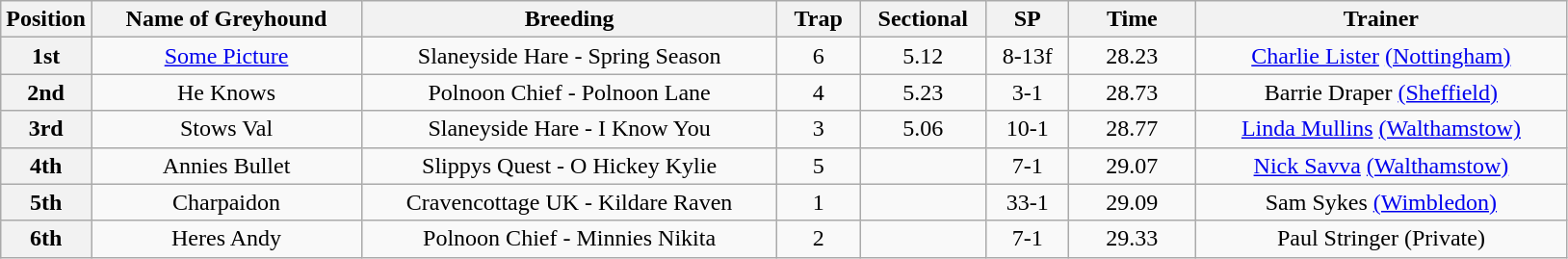<table class="wikitable" style="text-align: center">
<tr>
<th width=50>Position</th>
<th width=180>Name of Greyhound</th>
<th width=280>Breeding</th>
<th width=50>Trap</th>
<th width=80>Sectional</th>
<th width=50>SP</th>
<th width=80>Time</th>
<th width=250>Trainer</th>
</tr>
<tr>
<th>1st</th>
<td><a href='#'>Some Picture</a></td>
<td>Slaneyside Hare - Spring Season</td>
<td>6</td>
<td>5.12</td>
<td>8-13f</td>
<td>28.23</td>
<td><a href='#'>Charlie Lister</a> <a href='#'>(Nottingham)</a></td>
</tr>
<tr>
<th>2nd</th>
<td>He Knows</td>
<td>Polnoon Chief - Polnoon Lane</td>
<td>4</td>
<td>5.23</td>
<td>3-1</td>
<td>28.73</td>
<td>Barrie Draper <a href='#'>(Sheffield)</a></td>
</tr>
<tr>
<th>3rd</th>
<td>Stows Val</td>
<td>Slaneyside Hare - I Know You</td>
<td>3</td>
<td>5.06</td>
<td>10-1</td>
<td>28.77</td>
<td><a href='#'>Linda Mullins</a> <a href='#'>(Walthamstow)</a></td>
</tr>
<tr>
<th>4th</th>
<td>Annies Bullet</td>
<td>Slippys Quest - O Hickey Kylie</td>
<td>5</td>
<td></td>
<td>7-1</td>
<td>29.07</td>
<td><a href='#'>Nick Savva</a> <a href='#'>(Walthamstow)</a></td>
</tr>
<tr>
<th>5th</th>
<td>Charpaidon</td>
<td>Cravencottage UK - Kildare Raven</td>
<td>1</td>
<td></td>
<td>33-1</td>
<td>29.09</td>
<td>Sam Sykes <a href='#'>(Wimbledon)</a></td>
</tr>
<tr>
<th>6th</th>
<td>Heres Andy</td>
<td>Polnoon Chief - Minnies Nikita</td>
<td>2</td>
<td></td>
<td>7-1</td>
<td>29.33</td>
<td>Paul Stringer (Private)</td>
</tr>
</table>
